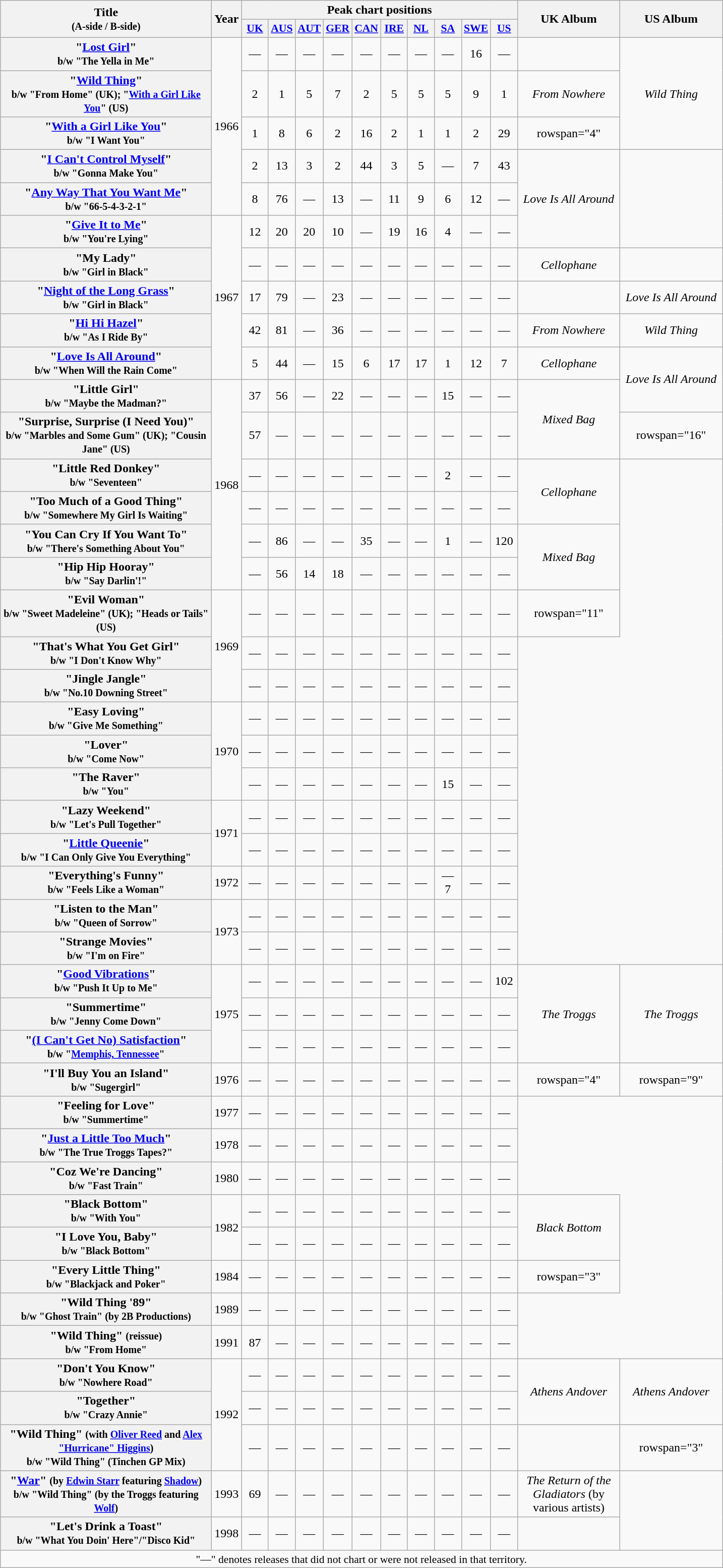<table class="wikitable plainrowheaders" style="text-align:center;">
<tr>
<th rowspan="2" scope="col" style="width:17em;">Title<br><small>(A-side / B-side)</small></th>
<th rowspan="2" scope="col" style="width:2em;">Year</th>
<th colspan="10">Peak chart positions</th>
<th rowspan="2" style="width:8em;">UK Album</th>
<th rowspan="2" style="width:8em;">US Album</th>
</tr>
<tr>
<th scope="col" style="width:2em;font-size:90%;"><a href='#'>UK</a><br></th>
<th scope="col" style="width:2em;font-size:90%;"><a href='#'>AUS</a><br></th>
<th scope="col" style="width:2em;font-size:90%;"><a href='#'>AUT</a><br></th>
<th scope="col" style="width:2em;font-size:90%;"><a href='#'>GER</a><br></th>
<th scope="col" style="width:2em;font-size:90%;"><a href='#'>CAN</a><br></th>
<th scope="col" style="width:2em;font-size:90%;"><a href='#'>IRE</a><br></th>
<th scope="col" style="width:2em;font-size:90%;"><a href='#'>NL</a><br></th>
<th scope="col" style="width:2em;font-size:90%;"><a href='#'>SA</a><br></th>
<th scope="col" style="width:2em;font-size:90%;"><a href='#'>SWE</a><br></th>
<th scope="col" style="width:2em;font-size:90%;"><a href='#'>US</a><br></th>
</tr>
<tr>
<th scope="row">"<a href='#'>Lost Girl</a>"<br><small>b/w "The Yella in Me"</small></th>
<td rowspan="5">1966</td>
<td>—</td>
<td>—</td>
<td>—</td>
<td>—</td>
<td>—</td>
<td>—</td>
<td>—</td>
<td>—</td>
<td>16</td>
<td>—</td>
<td></td>
<td rowspan="3"><em>Wild Thing</em></td>
</tr>
<tr>
<th scope="row">"<a href='#'>Wild Thing</a>"<br><small>b/w "From Home" (UK); "<a href='#'>With a Girl Like You</a>" (US)</small></th>
<td>2</td>
<td>1</td>
<td>5</td>
<td>7</td>
<td>2</td>
<td>5</td>
<td>5</td>
<td>5</td>
<td>9</td>
<td>1</td>
<td><em>From Nowhere</em></td>
</tr>
<tr>
<th scope="row">"<a href='#'>With a Girl Like You</a>"<br><small>b/w "I Want You"</small></th>
<td>1</td>
<td>8</td>
<td>6</td>
<td>2</td>
<td>16</td>
<td>2</td>
<td>1</td>
<td>1</td>
<td>2</td>
<td>29</td>
<td>rowspan="4" </td>
</tr>
<tr>
<th scope="row">"<a href='#'>I Can't Control Myself</a>"<br><small>b/w "Gonna Make You"</small></th>
<td>2</td>
<td>13</td>
<td>3</td>
<td>2</td>
<td>44</td>
<td>3</td>
<td>5</td>
<td>—</td>
<td>7</td>
<td>43</td>
<td rowspan="3"><em>Love Is All Around</em></td>
</tr>
<tr>
<th scope="row">"<a href='#'>Any Way That You Want Me</a>"<br><small>b/w "66-5-4-3-2-1"</small></th>
<td>8</td>
<td>76</td>
<td>—</td>
<td>13</td>
<td>—</td>
<td>11</td>
<td>9</td>
<td>6</td>
<td>12</td>
<td>—</td>
</tr>
<tr>
<th scope="row">"<a href='#'>Give It to Me</a>"<br><small>b/w "You're Lying"</small></th>
<td rowspan="5">1967</td>
<td>12</td>
<td>20</td>
<td>20</td>
<td>10</td>
<td>—</td>
<td>19</td>
<td>16</td>
<td>4</td>
<td>—</td>
<td>—</td>
</tr>
<tr>
<th scope="row">"My Lady" <br><small>b/w "Girl in Black"</small></th>
<td>—</td>
<td>—</td>
<td>—</td>
<td>—</td>
<td>—</td>
<td>—</td>
<td>—</td>
<td>—</td>
<td>—</td>
<td>—</td>
<td><em>Cellophane</em></td>
<td></td>
</tr>
<tr>
<th scope="row">"<a href='#'>Night of the Long Grass</a>"<br><small>b/w "Girl in Black"</small></th>
<td>17</td>
<td>79</td>
<td>—</td>
<td>23</td>
<td>—</td>
<td>—</td>
<td>—</td>
<td>—</td>
<td>—</td>
<td>—</td>
<td></td>
<td><em>Love Is All Around</em></td>
</tr>
<tr>
<th scope="row">"<a href='#'>Hi Hi Hazel</a>"<br><small>b/w "As I Ride By"</small></th>
<td>42</td>
<td>81</td>
<td>—</td>
<td>36</td>
<td>—</td>
<td>—</td>
<td>—</td>
<td>—</td>
<td>—</td>
<td>—</td>
<td><em>From Nowhere</em></td>
<td><em>Wild Thing</em></td>
</tr>
<tr>
<th scope="row">"<a href='#'>Love Is All Around</a>"<br><small>b/w "When Will the Rain Come"</small></th>
<td>5</td>
<td>44</td>
<td>—</td>
<td>15</td>
<td>6</td>
<td>17</td>
<td>17</td>
<td>1</td>
<td>12</td>
<td>7</td>
<td><em>Cellophane</em></td>
<td rowspan="2"><em>Love Is All Around</em></td>
</tr>
<tr>
<th scope="row">"Little Girl"<br><small>b/w "Maybe the Madman?"</small></th>
<td rowspan="6">1968</td>
<td>37</td>
<td>56</td>
<td>—</td>
<td>22</td>
<td>—</td>
<td>—</td>
<td>—</td>
<td>15</td>
<td>—</td>
<td>—</td>
<td rowspan="2"><em>Mixed Bag</em></td>
</tr>
<tr>
<th scope="row">"Surprise, Surprise (I Need You)"<br><small>b/w "Marbles and Some Gum" (UK); "Cousin Jane" (US)</small></th>
<td>57</td>
<td>—</td>
<td>—</td>
<td>—</td>
<td>—</td>
<td>—</td>
<td>—</td>
<td>—</td>
<td>—</td>
<td>—</td>
<td>rowspan="16" </td>
</tr>
<tr>
<th scope="row">"Little Red Donkey" <br><small>b/w "Seventeen"</small></th>
<td>—</td>
<td>—</td>
<td>—</td>
<td>—</td>
<td>—</td>
<td>—</td>
<td>—</td>
<td>2</td>
<td>—</td>
<td>—</td>
<td rowspan="2"><em>Cellophane</em></td>
</tr>
<tr>
<th scope="row">"Too Much of a Good Thing" <br><small>b/w "Somewhere My Girl Is Waiting"</small></th>
<td>—</td>
<td>—</td>
<td>—</td>
<td>—</td>
<td>—</td>
<td>—</td>
<td>—</td>
<td>—</td>
<td>—</td>
<td>—</td>
</tr>
<tr>
<th scope="row">"You Can Cry If You Want To" <br><small>b/w "There's Something About You"</small></th>
<td>—</td>
<td>86</td>
<td>—</td>
<td>—</td>
<td>35</td>
<td>—</td>
<td>—</td>
<td>1</td>
<td>—</td>
<td>120</td>
<td rowspan="2"><em>Mixed Bag</em></td>
</tr>
<tr>
<th scope="row">"Hip Hip Hooray"<br><small>b/w "Say Darlin'!"</small></th>
<td>—</td>
<td>56</td>
<td>14</td>
<td>18</td>
<td>—</td>
<td>—</td>
<td>—</td>
<td>—</td>
<td>—</td>
<td>—</td>
</tr>
<tr>
<th scope="row">"Evil Woman"<br><small>b/w "Sweet Madeleine" (UK); "Heads or Tails" (US)</small></th>
<td rowspan="3">1969</td>
<td>—</td>
<td>—</td>
<td>—</td>
<td>—</td>
<td>—</td>
<td>—</td>
<td>—</td>
<td>—</td>
<td>—</td>
<td>—</td>
<td>rowspan="11" </td>
</tr>
<tr>
<th scope="row">"That's What You Get Girl" <br><small>b/w "I Don't Know Why"</small></th>
<td>—</td>
<td>—</td>
<td>—</td>
<td>—</td>
<td>—</td>
<td>—</td>
<td>—</td>
<td>—</td>
<td>—</td>
<td>—</td>
</tr>
<tr>
<th scope="row">"Jingle Jangle" <br><small>b/w "No.10 Downing Street"</small></th>
<td>—</td>
<td>—</td>
<td>—</td>
<td>—</td>
<td>—</td>
<td>—</td>
<td>—</td>
<td>—</td>
<td>—</td>
<td>—</td>
</tr>
<tr>
<th scope="row">"Easy Loving"<br><small>b/w "Give Me Something"</small></th>
<td rowspan="3">1970</td>
<td>—</td>
<td>—</td>
<td>—</td>
<td>—</td>
<td>—</td>
<td>—</td>
<td>—</td>
<td>—</td>
<td>—</td>
<td>—</td>
</tr>
<tr>
<th scope="row">"Lover"<br><small>b/w "Come Now"</small></th>
<td>—</td>
<td>—</td>
<td>—</td>
<td>—</td>
<td>—</td>
<td>—</td>
<td>—</td>
<td>—</td>
<td>—</td>
<td>—</td>
</tr>
<tr>
<th scope="row">"The Raver"<br><small>b/w "You"</small></th>
<td>—</td>
<td>—</td>
<td>—</td>
<td>—</td>
<td>—</td>
<td>—</td>
<td>—</td>
<td>15</td>
<td>—</td>
<td>—</td>
</tr>
<tr>
<th scope="row">"Lazy Weekend"<br><small>b/w "Let's Pull Together"</small></th>
<td rowspan="2">1971</td>
<td>—</td>
<td>—</td>
<td>—</td>
<td>—</td>
<td>—</td>
<td>—</td>
<td>—</td>
<td>—</td>
<td>—</td>
<td>—</td>
</tr>
<tr>
<th scope="row">"<a href='#'>Little Queenie</a>" <br><small>b/w "I Can Only Give You Everything"</small></th>
<td>—</td>
<td>—</td>
<td>—</td>
<td>—</td>
<td>—</td>
<td>—</td>
<td>—</td>
<td>—</td>
<td>—</td>
<td>—</td>
</tr>
<tr>
<th scope="row">"Everything's Funny"<br><small>b/w "Feels Like a Woman"</small></th>
<td>1972</td>
<td>—</td>
<td>—</td>
<td>—</td>
<td>—</td>
<td>—</td>
<td>—</td>
<td>—</td>
<td>—<br>7</td>
<td>—</td>
<td>—</td>
</tr>
<tr>
<th scope="row">"Listen to the Man"<br><small>b/w "Queen of Sorrow"</small></th>
<td rowspan="2">1973</td>
<td>—</td>
<td>—</td>
<td>—</td>
<td>—</td>
<td>—</td>
<td>—</td>
<td>—</td>
<td>—</td>
<td>—</td>
<td>—</td>
</tr>
<tr>
<th scope="row">"Strange Movies"<br><small>b/w "I'm on Fire"</small></th>
<td>—</td>
<td>—</td>
<td>—</td>
<td>—</td>
<td>—</td>
<td>—</td>
<td>—</td>
<td>—</td>
<td>—</td>
<td>—</td>
</tr>
<tr>
<th scope="row">"<a href='#'>Good Vibrations</a>"<br><small>b/w "Push It Up to Me"</small></th>
<td rowspan="3">1975</td>
<td>—</td>
<td>—</td>
<td>—</td>
<td>—</td>
<td>—</td>
<td>—</td>
<td>—</td>
<td>—</td>
<td>—</td>
<td>102</td>
<td rowspan="3"><em>The Troggs</em></td>
<td rowspan="3"><em>The Troggs</em></td>
</tr>
<tr>
<th scope="row">"Summertime"<br><small>b/w "Jenny Come Down"</small></th>
<td>—</td>
<td>—</td>
<td>—</td>
<td>—</td>
<td>—</td>
<td>—</td>
<td>—</td>
<td>—</td>
<td>—</td>
<td>—</td>
</tr>
<tr>
<th scope="row">"<a href='#'>(I Can't Get No) Satisfaction</a>"<br><small>b/w "<a href='#'>Memphis, Tennessee</a>"</small></th>
<td>—</td>
<td>—</td>
<td>—</td>
<td>—</td>
<td>—</td>
<td>—</td>
<td>—</td>
<td>—</td>
<td>—</td>
<td>—</td>
</tr>
<tr>
<th scope="row">"I'll Buy You an Island"<br><small>b/w "Sugergirl"</small></th>
<td>1976</td>
<td>—</td>
<td>—</td>
<td>—</td>
<td>—</td>
<td>—</td>
<td>—</td>
<td>—</td>
<td>—</td>
<td>—</td>
<td>—</td>
<td>rowspan="4" </td>
<td>rowspan="9" </td>
</tr>
<tr>
<th scope="row">"Feeling for Love"<br><small>b/w "Summertime"</small></th>
<td>1977</td>
<td>—</td>
<td>—</td>
<td>—</td>
<td>—</td>
<td>—</td>
<td>—</td>
<td>—</td>
<td>—</td>
<td>—</td>
<td>—</td>
</tr>
<tr>
<th scope="row">"<a href='#'>Just a Little Too Much</a>"<br><small>b/w "The True Troggs Tapes?"</small></th>
<td>1978</td>
<td>—</td>
<td>—</td>
<td>—</td>
<td>—</td>
<td>—</td>
<td>—</td>
<td>—</td>
<td>—</td>
<td>—</td>
<td>—</td>
</tr>
<tr>
<th scope="row">"Coz We're Dancing" <br><small>b/w "Fast Train"</small></th>
<td>1980</td>
<td>—</td>
<td>—</td>
<td>—</td>
<td>—</td>
<td>—</td>
<td>—</td>
<td>—</td>
<td>—</td>
<td>—</td>
<td>—</td>
</tr>
<tr>
<th scope="row">"Black Bottom"<br><small>b/w "With You"</small></th>
<td rowspan="2">1982</td>
<td>—</td>
<td>—</td>
<td>—</td>
<td>—</td>
<td>—</td>
<td>—</td>
<td>—</td>
<td>—</td>
<td>—</td>
<td>—</td>
<td rowspan="2"><em>Black Bottom</em></td>
</tr>
<tr>
<th scope="row">"I Love You, Baby" <br><small>b/w "Black Bottom"</small></th>
<td>—</td>
<td>—</td>
<td>—</td>
<td>—</td>
<td>—</td>
<td>—</td>
<td>—</td>
<td>—</td>
<td>—</td>
<td>—</td>
</tr>
<tr>
<th scope="row">"Every Little Thing"<br><small>b/w "Blackjack and Poker"</small></th>
<td>1984</td>
<td>—</td>
<td>—</td>
<td>—</td>
<td>—</td>
<td>—</td>
<td>—</td>
<td>—</td>
<td>—</td>
<td>—</td>
<td>—</td>
<td>rowspan="3" </td>
</tr>
<tr>
<th scope="row">"Wild Thing '89"<br><small>b/w "Ghost Train" (by 2B Productions)</small></th>
<td>1989</td>
<td>—</td>
<td>—</td>
<td>—</td>
<td>—</td>
<td>—</td>
<td>—</td>
<td>—</td>
<td>—</td>
<td>—</td>
<td>—</td>
</tr>
<tr>
<th scope="row">"Wild Thing" <small>(reissue)</small><br><small>b/w "From Home"</small></th>
<td>1991</td>
<td>87</td>
<td>—</td>
<td>—</td>
<td>—</td>
<td>—</td>
<td>—</td>
<td>—</td>
<td>—</td>
<td>—</td>
<td>—</td>
</tr>
<tr>
<th scope="row">"Don't You Know"<br><small>b/w "Nowhere Road"</small></th>
<td rowspan="3">1992</td>
<td>—</td>
<td>—</td>
<td>—</td>
<td>—</td>
<td>—</td>
<td>—</td>
<td>—</td>
<td>—</td>
<td>—</td>
<td>—</td>
<td rowspan="2"><em>Athens Andover</em></td>
<td rowspan="2"><em>Athens Andover</em></td>
</tr>
<tr>
<th scope="row">"Together"<br><small>b/w "Crazy Annie"</small></th>
<td>—</td>
<td>—</td>
<td>—</td>
<td>—</td>
<td>—</td>
<td>—</td>
<td>—</td>
<td>—</td>
<td>—</td>
<td>—</td>
</tr>
<tr>
<th scope="row">"Wild Thing" <small>(with <a href='#'>Oliver Reed</a> and <a href='#'>Alex "Hurricane" Higgins</a>)</small><br><small>b/w "Wild Thing" (Tinchen GP Mix)</small></th>
<td>—</td>
<td>—</td>
<td>—</td>
<td>—</td>
<td>—</td>
<td>—</td>
<td>—</td>
<td>—</td>
<td>—</td>
<td>—</td>
<td></td>
<td>rowspan="3" </td>
</tr>
<tr>
<th scope="row">"<a href='#'>War</a>" <small>(by <a href='#'>Edwin Starr</a> featuring <a href='#'>Shadow</a>)</small><br><small>b/w "Wild Thing" (by the Troggs featuring <a href='#'>Wolf</a>)</small></th>
<td>1993</td>
<td>69</td>
<td>—</td>
<td>—</td>
<td>—</td>
<td>—</td>
<td>—</td>
<td>—</td>
<td>—</td>
<td>—</td>
<td>—</td>
<td><em>The Return of the Gladiators</em> (by various artists)</td>
</tr>
<tr>
<th scope="row">"Let's Drink a Toast"<br><small>b/w "What You Doin' Here"/"Disco Kid"</small></th>
<td>1998</td>
<td>—</td>
<td>—</td>
<td>—</td>
<td>—</td>
<td>—</td>
<td>—</td>
<td>—</td>
<td>—</td>
<td>—</td>
<td>—</td>
<td></td>
</tr>
<tr>
<td colspan="14" style="font-size:90%">"—" denotes releases that did not chart or were not released in that territory.</td>
</tr>
</table>
